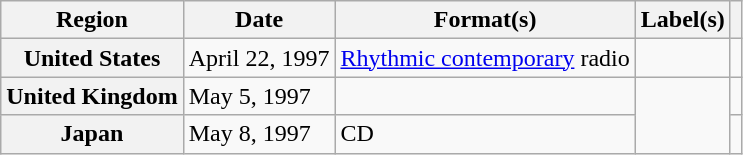<table class="wikitable plainrowheaders">
<tr>
<th scope="col">Region</th>
<th scope="col">Date</th>
<th scope="col">Format(s)</th>
<th scope="col">Label(s)</th>
<th scope="col"></th>
</tr>
<tr>
<th scope="row">United States</th>
<td>April 22, 1997</td>
<td><a href='#'>Rhythmic contemporary</a> radio</td>
<td></td>
<td></td>
</tr>
<tr>
<th scope="row">United Kingdom</th>
<td>May 5, 1997</td>
<td></td>
<td rowspan="2"></td>
<td></td>
</tr>
<tr>
<th scope="row">Japan</th>
<td>May 8, 1997</td>
<td>CD</td>
<td></td>
</tr>
</table>
